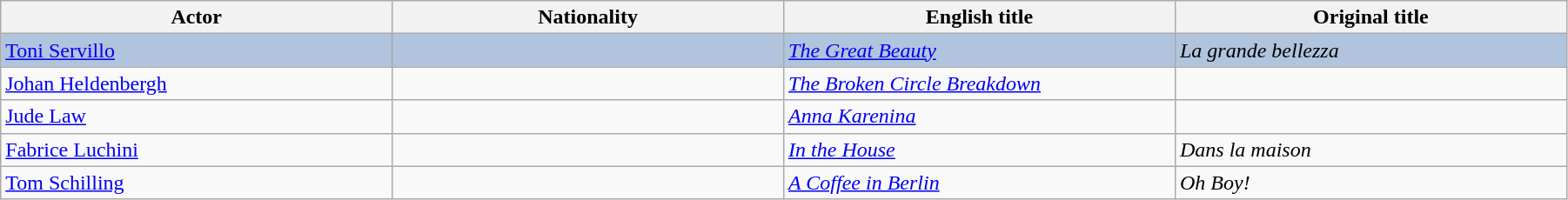<table class="wikitable" style="width:95%;" cellpadding="5">
<tr>
<th style="width:25%;">Actor</th>
<th style="width:25%;">Nationality</th>
<th style="width:25%;">English title</th>
<th style="width:25%;">Original title</th>
</tr>
<tr style="background:#B0C4DE;">
<td><a href='#'>Toni Servillo</a></td>
<td></td>
<td><em><a href='#'>The Great Beauty</a></em></td>
<td><em>La grande bellezza</em></td>
</tr>
<tr>
<td><a href='#'>Johan Heldenbergh</a></td>
<td></td>
<td><em><a href='#'>The Broken Circle Breakdown</a></em></td>
<td></td>
</tr>
<tr>
<td><a href='#'>Jude Law</a></td>
<td></td>
<td><em><a href='#'>Anna Karenina</a></em></td>
<td></td>
</tr>
<tr>
<td><a href='#'>Fabrice Luchini</a></td>
<td></td>
<td><em><a href='#'>In the House</a></em></td>
<td><em>Dans la maison</em></td>
</tr>
<tr>
<td><a href='#'>Tom Schilling</a></td>
<td></td>
<td><em><a href='#'>A Coffee in Berlin</a></em></td>
<td><em>Oh Boy!</em></td>
</tr>
</table>
